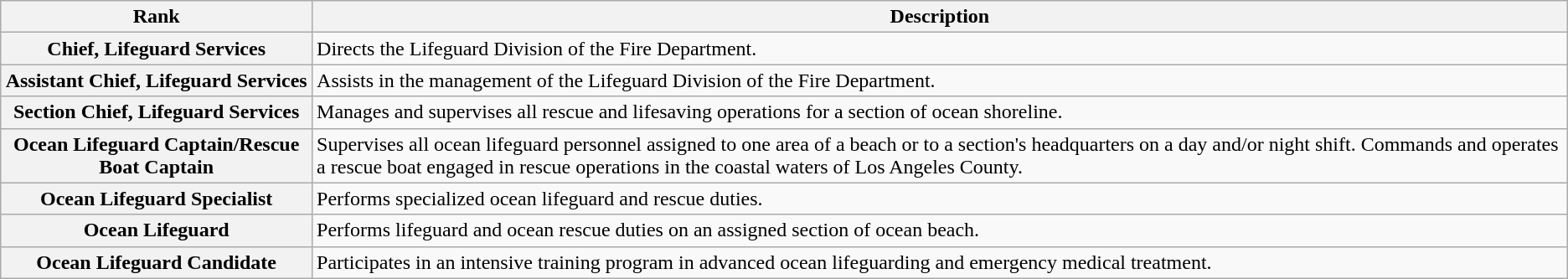<table class="wikitable">
<tr>
<th scope="col">Rank</th>
<th scope="col">Description</th>
</tr>
<tr>
<th scope="row">Chief, Lifeguard Services</th>
<td>Directs the Lifeguard Division of the Fire Department.</td>
</tr>
<tr>
<th scope="row">Assistant Chief, Lifeguard Services</th>
<td>Assists in the management of the Lifeguard Division of the Fire Department.</td>
</tr>
<tr>
<th scope="row">Section Chief, Lifeguard Services</th>
<td>Manages and supervises all rescue and lifesaving operations for a section of ocean shoreline.</td>
</tr>
<tr>
<th scope="row">Ocean Lifeguard Captain/Rescue Boat Captain</th>
<td>Supervises all ocean lifeguard personnel assigned to one area of a beach or to a section's headquarters on a day and/or night shift. Commands and operates a rescue boat engaged in rescue operations in the coastal waters of Los Angeles County.</td>
</tr>
<tr>
<th scope="row">Ocean Lifeguard Specialist</th>
<td>Performs specialized ocean lifeguard and rescue duties.</td>
</tr>
<tr>
<th scope="row">Ocean Lifeguard</th>
<td>Performs lifeguard and ocean rescue duties on an assigned section of ocean beach.</td>
</tr>
<tr>
<th scope="row">Ocean Lifeguard Candidate</th>
<td>Participates in an intensive training program in advanced ocean lifeguarding and emergency medical treatment.</td>
</tr>
</table>
